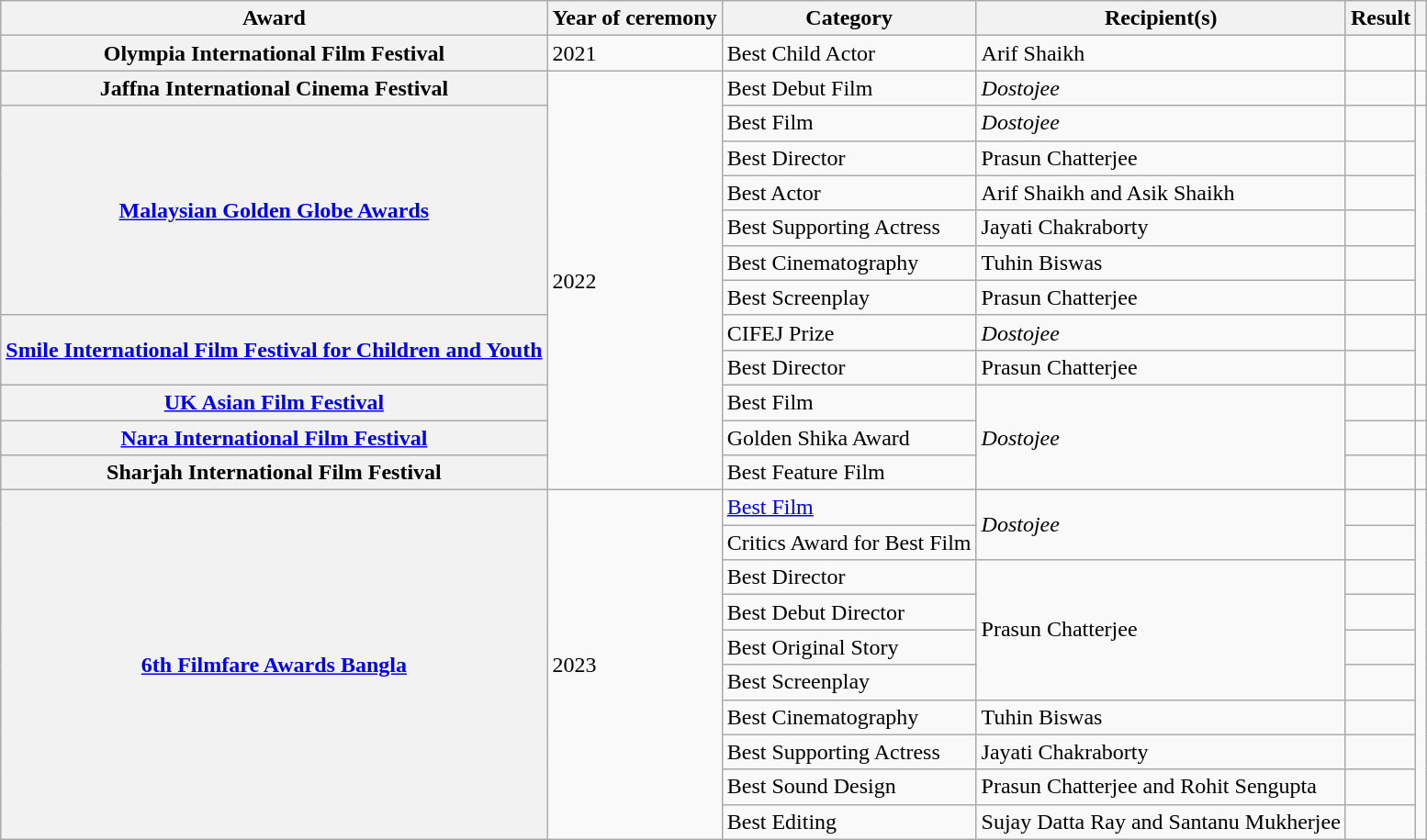<table class="wikitable plainrowheaders sortable">
<tr>
<th scope="col">Award</th>
<th scope="col">Year of ceremony</th>
<th scope="col">Category</th>
<th scope="col">Recipient(s)</th>
<th scope="col">Result</th>
<th scope="col" class="unsortable"></th>
</tr>
<tr>
<th scope="row">Olympia International Film Festival</th>
<td>2021</td>
<td>Best Child Actor</td>
<td>Arif Shaikh</td>
<td></td>
<td></td>
</tr>
<tr>
<th scope="row">Jaffna International Cinema Festival</th>
<td rowspan="12">2022</td>
<td>Best Debut Film</td>
<td><em>Dostojee</em></td>
<td></td>
<td></td>
</tr>
<tr>
<th rowspan="6" scope="row"><a href='#'>Malaysian Golden Globe Awards</a></th>
<td>Best Film</td>
<td><em>Dostojee</em></td>
<td></td>
<td rowspan="6"></td>
</tr>
<tr>
<td>Best Director</td>
<td>Prasun Chatterjee</td>
<td></td>
</tr>
<tr>
<td>Best Actor</td>
<td>Arif Shaikh and Asik Shaikh</td>
<td></td>
</tr>
<tr>
<td>Best Supporting Actress</td>
<td>Jayati Chakraborty</td>
<td></td>
</tr>
<tr>
<td>Best Cinematography</td>
<td>Tuhin Biswas</td>
<td></td>
</tr>
<tr>
<td>Best Screenplay</td>
<td>Prasun Chatterjee</td>
<td></td>
</tr>
<tr>
<th rowspan="2" scope="row"><a href='#'>Smile International Film Festival for Children and Youth</a></th>
<td>CIFEJ Prize</td>
<td><em>Dostojee</em></td>
<td></td>
<td rowspan="2"></td>
</tr>
<tr>
<td>Best Director</td>
<td>Prasun Chatterjee</td>
<td></td>
</tr>
<tr>
<th scope="row"><a href='#'>UK Asian Film Festival</a></th>
<td>Best Film</td>
<td rowspan="3"><em>Dostojee</em></td>
<td></td>
<td></td>
</tr>
<tr>
<th scope="row"><a href='#'>Nara International Film Festival</a></th>
<td>Golden Shika Award</td>
<td></td>
<td></td>
</tr>
<tr>
<th scope="row">Sharjah International Film Festival</th>
<td>Best Feature Film</td>
<td></td>
<td></td>
</tr>
<tr>
<th rowspan="10" scope="row"><a href='#'>6th Filmfare Awards Bangla</a></th>
<td rowspan="10">2023</td>
<td><a href='#'>Best Film</a></td>
<td rowspan="2"><em>Dostojee</em></td>
<td></td>
<td rowspan="10"></td>
</tr>
<tr>
<td>Critics Award for Best Film</td>
<td></td>
</tr>
<tr>
<td>Best Director</td>
<td rowspan="4">Prasun Chatterjee</td>
<td></td>
</tr>
<tr>
<td>Best Debut Director</td>
<td></td>
</tr>
<tr>
<td>Best Original Story</td>
<td></td>
</tr>
<tr>
<td>Best Screenplay</td>
<td></td>
</tr>
<tr>
<td>Best Cinematography</td>
<td>Tuhin Biswas</td>
<td></td>
</tr>
<tr>
<td>Best Supporting Actress</td>
<td>Jayati Chakraborty</td>
<td></td>
</tr>
<tr>
<td>Best Sound Design</td>
<td>Prasun Chatterjee and Rohit Sengupta</td>
<td></td>
</tr>
<tr>
<td>Best Editing</td>
<td>Sujay Datta Ray and Santanu Mukherjee</td>
<td></td>
</tr>
</table>
